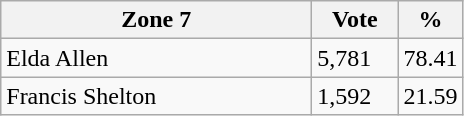<table class="wikitable">
<tr>
<th bgcolor="#DDDDFF" width="200px">Zone 7</th>
<th bgcolor="#DDDDFF" width="50px">Vote</th>
<th bgcolor="#DDDDFF" width="30px">%</th>
</tr>
<tr>
<td>Elda Allen</td>
<td>5,781</td>
<td>78.41</td>
</tr>
<tr>
<td>Francis Shelton</td>
<td>1,592</td>
<td>21.59</td>
</tr>
</table>
